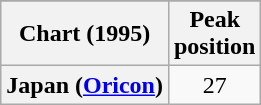<table class="wikitable plainrowheaders" style="text-align:center">
<tr>
</tr>
<tr>
<th scope="col">Chart (1995)</th>
<th scope="col">Peak<br>position</th>
</tr>
<tr>
<th scope="row">Japan (<a href='#'>Oricon</a>)</th>
<td>27</td>
</tr>
</table>
